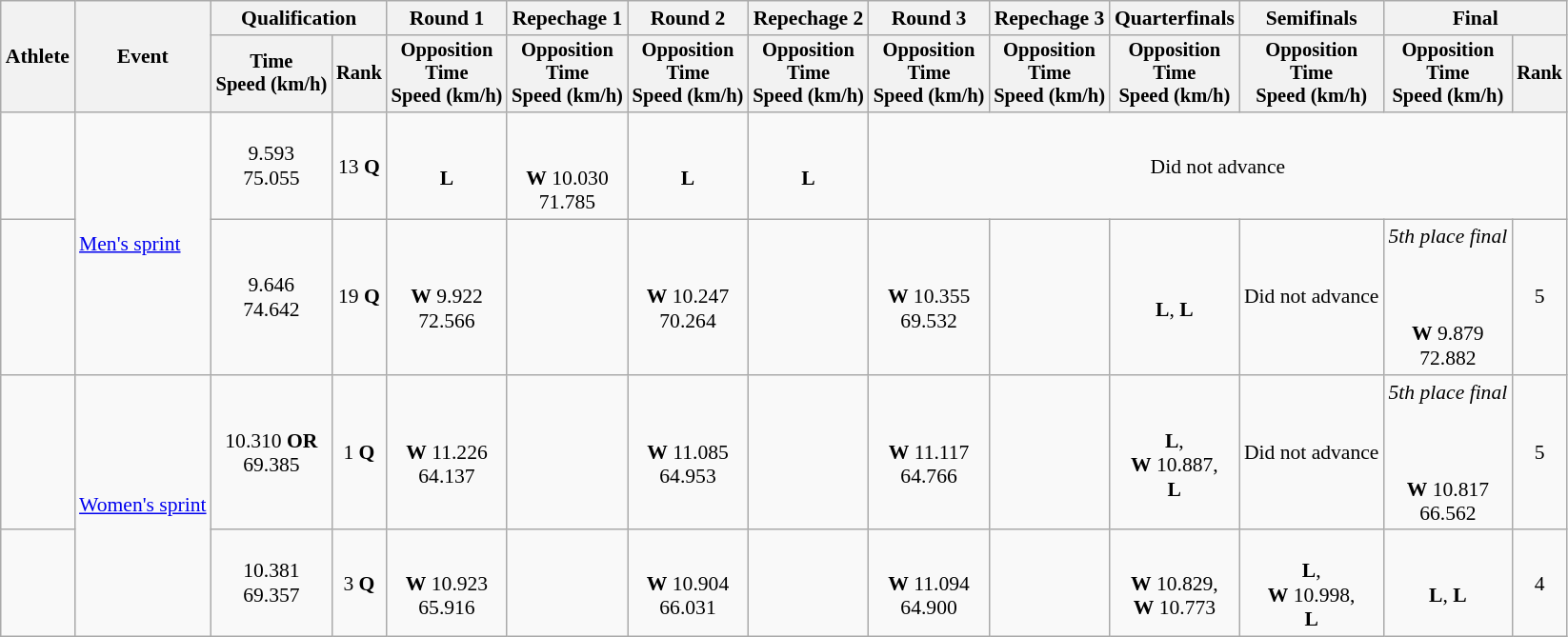<table class="wikitable" style="font-size:90%">
<tr>
<th rowspan=2>Athlete</th>
<th rowspan=2>Event</th>
<th colspan=2>Qualification</th>
<th>Round 1</th>
<th>Repechage 1</th>
<th>Round 2</th>
<th>Repechage 2</th>
<th>Round 3</th>
<th>Repechage 3</th>
<th>Quarterfinals</th>
<th>Semifinals</th>
<th colspan=2>Final</th>
</tr>
<tr style="font-size:95%">
<th>Time<br>Speed (km/h)</th>
<th>Rank</th>
<th>Opposition<br>Time<br>Speed (km/h)</th>
<th>Opposition<br>Time<br>Speed (km/h)</th>
<th>Opposition<br>Time<br>Speed (km/h)</th>
<th>Opposition<br>Time<br>Speed (km/h)</th>
<th>Opposition<br>Time<br>Speed (km/h)</th>
<th>Opposition<br>Time<br>Speed (km/h)</th>
<th>Opposition<br>Time<br>Speed (km/h)</th>
<th>Opposition<br>Time<br>Speed (km/h)</th>
<th>Opposition<br>Time<br>Speed (km/h)</th>
<th>Rank</th>
</tr>
<tr align=center>
<td align=left></td>
<td align=left rowspan=2><a href='#'>Men's sprint</a></td>
<td>9.593<br>75.055</td>
<td>13 <strong>Q</strong></td>
<td><br><strong>L</strong></td>
<td><br><br><strong>W</strong> 10.030<br>71.785</td>
<td><br><strong>L</strong></td>
<td><br><strong>L</strong></td>
<td colspan=6>Did not advance</td>
</tr>
<tr align=center>
<td align=left></td>
<td>9.646<br>74.642</td>
<td>19 <strong>Q</strong></td>
<td><br><strong>W</strong> 9.922<br>72.566</td>
<td></td>
<td><br><strong>W</strong> 10.247<br>70.264</td>
<td></td>
<td><br><strong>W</strong> 10.355<br>69.532</td>
<td></td>
<td><br><strong>L</strong>, <strong>L</strong></td>
<td>Did not advance</td>
<td><em>5th place final</em><br><br><br><br><strong>W</strong> 9.879<br>72.882</td>
<td>5</td>
</tr>
<tr align=center>
<td align=left></td>
<td align=left rowspan=2><a href='#'>Women's sprint</a></td>
<td>10.310 <strong>OR</strong><br>69.385</td>
<td>1 <strong>Q</strong></td>
<td><br><strong>W</strong> 11.226<br>64.137</td>
<td></td>
<td><br><strong>W</strong> 11.085<br>64.953</td>
<td></td>
<td><br><strong>W</strong> 11.117<br>64.766</td>
<td></td>
<td><br><strong>L</strong>,<br><strong>W</strong> 10.887,<br><strong>L</strong></td>
<td>Did not advance</td>
<td><em>5th place final</em><br><br><br><br><strong>W</strong> 10.817<br>66.562</td>
<td>5</td>
</tr>
<tr align=center>
<td align=left></td>
<td>10.381<br>69.357</td>
<td>3 <strong>Q</strong></td>
<td><br><strong>W</strong> 10.923<br>65.916</td>
<td></td>
<td><br><strong>W</strong> 10.904<br>66.031</td>
<td></td>
<td><br><strong>W</strong> 11.094<br>64.900</td>
<td></td>
<td><br><strong>W</strong> 10.829,<br><strong>W</strong> 10.773</td>
<td><br><strong>L</strong>,<br><strong>W</strong> 10.998,<br><strong>L</strong></td>
<td><br><strong>L</strong>, <strong>L</strong></td>
<td>4</td>
</tr>
</table>
